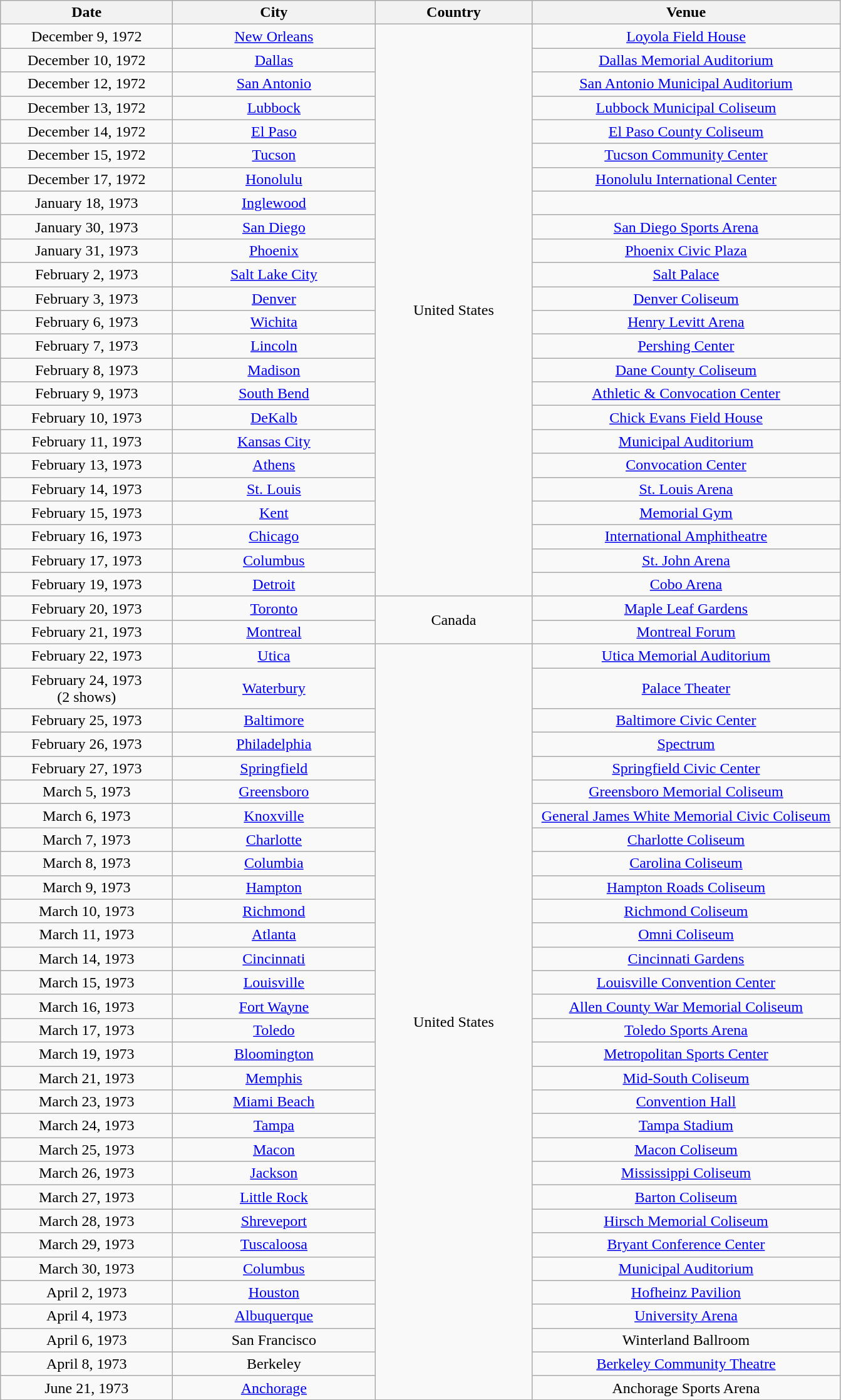<table class="wikitable sortable plainrowheaders" style="text-align:center;">
<tr>
<th scope="col" style="width:11em;">Date</th>
<th scope="col" style="width:13em;">City</th>
<th scope="col" style="width:10em;">Country</th>
<th scope="col" style="width:20em;">Venue</th>
</tr>
<tr>
<td>December 9, 1972</td>
<td><a href='#'>New Orleans</a></td>
<td rowspan="24">United States</td>
<td><a href='#'>Loyola Field House</a></td>
</tr>
<tr>
<td>December 10, 1972</td>
<td><a href='#'>Dallas</a></td>
<td><a href='#'>Dallas Memorial Auditorium</a></td>
</tr>
<tr>
<td>December 12, 1972</td>
<td><a href='#'>San Antonio</a></td>
<td><a href='#'>San Antonio Municipal Auditorium</a></td>
</tr>
<tr>
<td>December 13, 1972</td>
<td><a href='#'>Lubbock</a></td>
<td><a href='#'>Lubbock Municipal Coliseum</a></td>
</tr>
<tr>
<td>December 14, 1972</td>
<td><a href='#'>El Paso</a></td>
<td><a href='#'>El Paso County Coliseum</a></td>
</tr>
<tr>
<td>December 15, 1972</td>
<td><a href='#'>Tucson</a></td>
<td><a href='#'>Tucson Community Center</a></td>
</tr>
<tr>
<td>December 17, 1972</td>
<td><a href='#'>Honolulu</a></td>
<td><a href='#'>Honolulu International Center</a></td>
</tr>
<tr>
<td>January 18, 1973</td>
<td><a href='#'>Inglewood</a></td>
<td></td>
</tr>
<tr>
<td>January 30, 1973</td>
<td><a href='#'>San Diego</a></td>
<td><a href='#'>San Diego Sports Arena</a></td>
</tr>
<tr>
<td>January 31, 1973</td>
<td><a href='#'>Phoenix</a></td>
<td><a href='#'>Phoenix Civic Plaza</a></td>
</tr>
<tr>
<td>February 2, 1973</td>
<td><a href='#'>Salt Lake City</a></td>
<td><a href='#'>Salt Palace</a></td>
</tr>
<tr>
<td>February 3, 1973</td>
<td><a href='#'>Denver</a></td>
<td><a href='#'>Denver Coliseum</a></td>
</tr>
<tr>
<td>February 6, 1973</td>
<td><a href='#'>Wichita</a></td>
<td><a href='#'>Henry Levitt Arena</a></td>
</tr>
<tr>
<td>February 7, 1973</td>
<td><a href='#'>Lincoln</a></td>
<td><a href='#'>Pershing Center</a></td>
</tr>
<tr>
<td>February 8, 1973</td>
<td><a href='#'>Madison</a></td>
<td><a href='#'>Dane County Coliseum</a></td>
</tr>
<tr>
<td>February 9, 1973</td>
<td><a href='#'>South Bend</a></td>
<td><a href='#'>Athletic & Convocation Center</a></td>
</tr>
<tr>
<td>February 10, 1973</td>
<td><a href='#'>DeKalb</a></td>
<td><a href='#'>Chick Evans Field House</a></td>
</tr>
<tr>
<td>February 11, 1973</td>
<td><a href='#'>Kansas City</a></td>
<td><a href='#'>Municipal Auditorium</a></td>
</tr>
<tr>
<td>February 13, 1973</td>
<td><a href='#'>Athens</a></td>
<td><a href='#'>Convocation Center</a></td>
</tr>
<tr>
<td>February 14, 1973</td>
<td><a href='#'>St. Louis</a></td>
<td><a href='#'>St. Louis Arena</a></td>
</tr>
<tr>
<td>February 15, 1973</td>
<td><a href='#'>Kent</a></td>
<td><a href='#'>Memorial Gym</a></td>
</tr>
<tr>
<td>February 16, 1973</td>
<td><a href='#'>Chicago</a></td>
<td><a href='#'>International Amphitheatre</a></td>
</tr>
<tr>
<td>February 17, 1973</td>
<td><a href='#'>Columbus</a></td>
<td><a href='#'>St. John Arena</a></td>
</tr>
<tr>
<td>February 19, 1973</td>
<td><a href='#'>Detroit</a></td>
<td><a href='#'>Cobo Arena</a></td>
</tr>
<tr>
<td>February 20, 1973</td>
<td><a href='#'>Toronto</a></td>
<td rowspan="2">Canada</td>
<td><a href='#'>Maple Leaf Gardens</a></td>
</tr>
<tr>
<td>February 21, 1973</td>
<td><a href='#'>Montreal</a></td>
<td><a href='#'>Montreal Forum</a></td>
</tr>
<tr>
<td>February 22, 1973</td>
<td><a href='#'>Utica</a></td>
<td rowspan="31">United States</td>
<td><a href='#'>Utica Memorial Auditorium</a></td>
</tr>
<tr>
<td>February 24, 1973<br>(2 shows)</td>
<td><a href='#'>Waterbury</a></td>
<td><a href='#'>Palace Theater</a></td>
</tr>
<tr>
<td>February 25, 1973</td>
<td><a href='#'>Baltimore</a></td>
<td><a href='#'>Baltimore Civic Center</a></td>
</tr>
<tr>
<td>February 26, 1973</td>
<td><a href='#'>Philadelphia</a></td>
<td><a href='#'>Spectrum</a></td>
</tr>
<tr>
<td>February 27, 1973</td>
<td><a href='#'>Springfield</a></td>
<td><a href='#'>Springfield Civic Center</a></td>
</tr>
<tr>
<td>March 5, 1973</td>
<td><a href='#'>Greensboro</a></td>
<td><a href='#'>Greensboro Memorial Coliseum</a></td>
</tr>
<tr>
<td>March 6, 1973</td>
<td><a href='#'>Knoxville</a></td>
<td><a href='#'>General James White Memorial Civic Coliseum</a></td>
</tr>
<tr>
<td>March 7, 1973</td>
<td><a href='#'>Charlotte</a></td>
<td><a href='#'>Charlotte Coliseum</a></td>
</tr>
<tr>
<td>March 8, 1973</td>
<td><a href='#'>Columbia</a></td>
<td><a href='#'>Carolina Coliseum</a></td>
</tr>
<tr>
<td>March 9, 1973</td>
<td><a href='#'>Hampton</a></td>
<td><a href='#'>Hampton Roads Coliseum</a></td>
</tr>
<tr>
<td>March 10, 1973</td>
<td><a href='#'>Richmond</a></td>
<td><a href='#'>Richmond Coliseum</a></td>
</tr>
<tr>
<td>March 11, 1973</td>
<td><a href='#'>Atlanta</a></td>
<td><a href='#'>Omni Coliseum</a></td>
</tr>
<tr>
<td>March 14, 1973</td>
<td><a href='#'>Cincinnati</a></td>
<td><a href='#'>Cincinnati Gardens</a></td>
</tr>
<tr>
<td>March 15, 1973</td>
<td><a href='#'>Louisville</a></td>
<td><a href='#'>Louisville Convention Center</a></td>
</tr>
<tr>
<td>March 16, 1973</td>
<td><a href='#'>Fort Wayne</a></td>
<td><a href='#'>Allen County War Memorial Coliseum</a></td>
</tr>
<tr>
<td>March 17, 1973</td>
<td><a href='#'>Toledo</a></td>
<td><a href='#'>Toledo Sports Arena</a></td>
</tr>
<tr>
<td>March 19, 1973</td>
<td><a href='#'>Bloomington</a></td>
<td><a href='#'>Metropolitan Sports Center</a></td>
</tr>
<tr>
<td>March 21, 1973</td>
<td><a href='#'>Memphis</a></td>
<td><a href='#'>Mid-South Coliseum</a></td>
</tr>
<tr>
<td>March 23, 1973</td>
<td><a href='#'>Miami Beach</a></td>
<td><a href='#'>Convention Hall</a></td>
</tr>
<tr>
<td>March 24, 1973</td>
<td><a href='#'>Tampa</a></td>
<td><a href='#'>Tampa Stadium</a></td>
</tr>
<tr>
<td>March 25, 1973</td>
<td><a href='#'>Macon</a></td>
<td><a href='#'>Macon Coliseum</a></td>
</tr>
<tr>
<td>March 26, 1973</td>
<td><a href='#'>Jackson</a></td>
<td><a href='#'>Mississippi Coliseum</a></td>
</tr>
<tr>
<td>March 27, 1973</td>
<td><a href='#'>Little Rock</a></td>
<td><a href='#'>Barton Coliseum</a></td>
</tr>
<tr>
<td>March 28, 1973</td>
<td><a href='#'>Shreveport</a></td>
<td><a href='#'>Hirsch Memorial Coliseum</a></td>
</tr>
<tr>
<td>March 29, 1973</td>
<td><a href='#'>Tuscaloosa</a></td>
<td><a href='#'>Bryant Conference Center</a></td>
</tr>
<tr>
<td>March 30, 1973</td>
<td><a href='#'>Columbus</a></td>
<td><a href='#'>Municipal Auditorium</a></td>
</tr>
<tr>
<td>April 2, 1973</td>
<td><a href='#'>Houston</a></td>
<td><a href='#'>Hofheinz Pavilion</a></td>
</tr>
<tr>
<td>April 4, 1973</td>
<td><a href='#'>Albuquerque</a></td>
<td><a href='#'>University Arena</a></td>
</tr>
<tr>
<td>April 6, 1973</td>
<td>San Francisco</td>
<td>Winterland Ballroom</td>
</tr>
<tr>
<td>April 8, 1973</td>
<td>Berkeley</td>
<td><a href='#'>Berkeley Community Theatre</a></td>
</tr>
<tr>
<td>June 21, 1973</td>
<td><a href='#'>Anchorage</a></td>
<td>Anchorage Sports Arena</td>
</tr>
</table>
